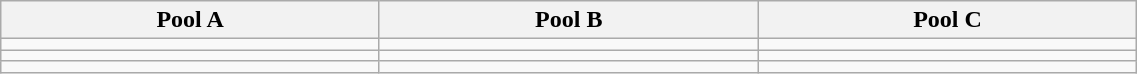<table class="wikitable" width=60%>
<tr>
<th width=33%>Pool A</th>
<th width=33%>Pool B</th>
<th width=33%>Pool C</th>
</tr>
<tr>
<td></td>
<td></td>
<td></td>
</tr>
<tr>
<td></td>
<td></td>
<td></td>
</tr>
<tr>
<td></td>
<td></td>
<td></td>
</tr>
</table>
